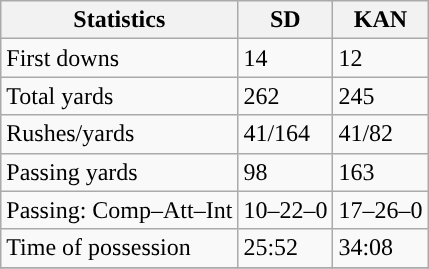<table class="wikitable" style="float: left;">
<tr>
<th>Statistics</th>
<th>SD</th>
<th>KAN</th>
</tr>
<tr>
<td>First downs</td>
<td>14</td>
<td>12</td>
</tr>
<tr>
<td>Total yards</td>
<td>262</td>
<td>245</td>
</tr>
<tr>
<td>Rushes/yards</td>
<td>41/164</td>
<td>41/82</td>
</tr>
<tr>
<td>Passing yards</td>
<td>98</td>
<td>163</td>
</tr>
<tr>
<td>Passing: Comp–Att–Int</td>
<td>10–22–0</td>
<td>17–26–0</td>
</tr>
<tr>
<td>Time of possession</td>
<td>25:52</td>
<td>34:08</td>
</tr>
<tr>
</tr>
</table>
